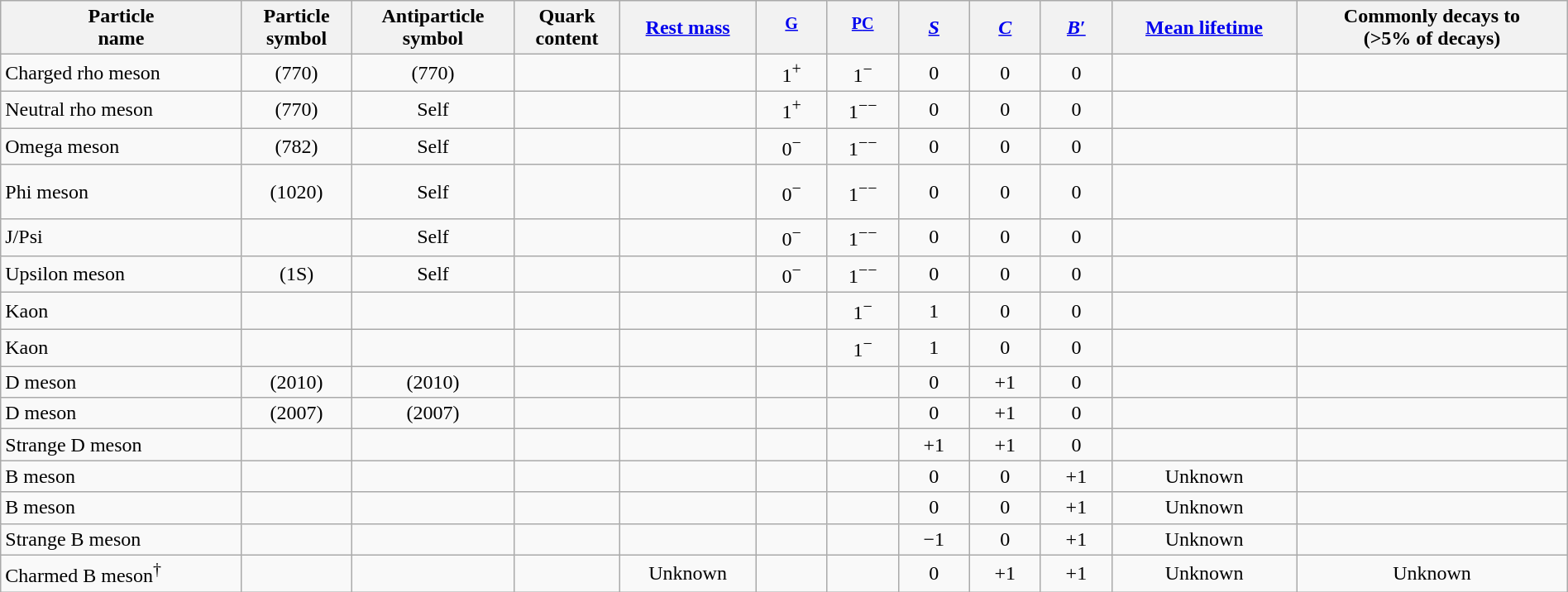<table class="wikitable sortable" style="text-align: center; width:100%">
<tr>
<th class=unsortable>Particle<br>name</th>
<th>Particle<br>symbol</th>
<th>Antiparticle<br>symbol</th>
<th class=unsortable>Quark<br>content</th>
<th><a href='#'>Rest mass</a> </th>
<th width="50"><a href='#'></a><sup><a href='#'>G</a></sup></th>
<th width="50"><a href='#'></a><sup><a href='#'>P</a><a href='#'>C</a></sup></th>
<th width="50"><a href='#'><em>S</em></a></th>
<th width="50"><a href='#'><em>C</em></a></th>
<th width="50"><a href='#'><em>B</em>′</a></th>
<th><a href='#'>Mean lifetime</a> </th>
<th class=unsortable>Commonly decays to<br>(>5% of decays)</th>
</tr>
<tr>
<td style="text-align:left">Charged rho meson</td>
<td>(770)</td>
<td>(770)</td>
<td></td>
<td></td>
<td>1<sup>+</sup></td>
<td>1<sup>−</sup></td>
<td>0</td>
<td>0</td>
<td>0</td>
<td></td>
<td></td>
</tr>
<tr>
<td style="text-align:left">Neutral rho meson</td>
<td>(770)</td>
<td>Self</td>
<td></td>
<td></td>
<td>1<sup>+</sup></td>
<td>1<sup>−−</sup></td>
<td>0</td>
<td>0</td>
<td>0</td>
<td></td>
<td></td>
</tr>
<tr>
<td style="text-align:left">Omega meson</td>
<td>(782)</td>
<td>Self</td>
<td></td>
<td></td>
<td>0<sup>−</sup></td>
<td>1<sup>−−</sup></td>
<td>0</td>
<td>0</td>
<td>0</td>
<td></td>
<td><br></td>
</tr>
<tr>
<td style="text-align:left">Phi meson</td>
<td>(1020)</td>
<td>Self</td>
<td></td>
<td></td>
<td>0<sup>−</sup></td>
<td>1<sup>−−</sup></td>
<td>0</td>
<td>0</td>
<td>0</td>
<td></td>
<td><br> <br></td>
</tr>
<tr>
<td style="text-align:left">J/Psi</td>
<td></td>
<td>Self</td>
<td></td>
<td></td>
<td>0<sup>−</sup></td>
<td>1<sup>−−</sup></td>
<td>0</td>
<td>0</td>
<td>0</td>
<td></td>
<td></td>
</tr>
<tr>
<td style="text-align:left">Upsilon meson</td>
<td>(1S)</td>
<td>Self</td>
<td></td>
<td></td>
<td>0<sup>−</sup></td>
<td>1<sup>−−</sup></td>
<td>0</td>
<td>0</td>
<td>0</td>
<td></td>
<td></td>
</tr>
<tr>
<td style="text-align:left">Kaon</td>
<td></td>
<td></td>
<td></td>
<td></td>
<td></td>
<td>1<sup>−</sup></td>
<td>1</td>
<td>0</td>
<td>0</td>
<td></td>
<td></td>
</tr>
<tr>
<td style="text-align:left">Kaon</td>
<td></td>
<td></td>
<td></td>
<td></td>
<td></td>
<td>1<sup>−</sup></td>
<td>1</td>
<td>0</td>
<td>0</td>
<td></td>
<td></td>
</tr>
<tr>
<td style="text-align:left">D meson</td>
<td>(2010)</td>
<td>(2010)</td>
<td></td>
<td></td>
<td></td>
<td><sup></sup></td>
<td>0</td>
<td>+1</td>
<td>0</td>
<td></td>
<td><br></td>
</tr>
<tr>
<td style="text-align:left">D meson</td>
<td>(2007)</td>
<td>(2007)</td>
<td></td>
<td></td>
<td></td>
<td><sup></sup></td>
<td>0</td>
<td>+1</td>
<td>0</td>
<td></td>
<td><br></td>
</tr>
<tr>
<td style="text-align:left">Strange D meson</td>
<td></td>
<td></td>
<td></td>
<td></td>
<td></td>
<td><sup></sup></td>
<td>+1</td>
<td>+1</td>
<td>0</td>
<td></td>
<td><br></td>
</tr>
<tr>
<td style="text-align:left">B meson</td>
<td></td>
<td></td>
<td></td>
<td></td>
<td></td>
<td><sup></sup></td>
<td>0</td>
<td>0</td>
<td>+1</td>
<td>Unknown</td>
<td></td>
</tr>
<tr>
<td style="text-align:left">B meson</td>
<td></td>
<td></td>
<td></td>
<td></td>
<td></td>
<td><sup></sup></td>
<td>0</td>
<td>0</td>
<td>+1</td>
<td>Unknown</td>
<td></td>
</tr>
<tr>
<td style="text-align:left">Strange B meson</td>
<td></td>
<td></td>
<td></td>
<td></td>
<td></td>
<td><sup></sup></td>
<td>−1</td>
<td>0</td>
<td>+1</td>
<td>Unknown</td>
<td></td>
</tr>
<tr>
<td style="text-align:left">Charmed B meson<sup>†</sup></td>
<td></td>
<td></td>
<td></td>
<td>Unknown</td>
<td></td>
<td><sup></sup></td>
<td>0</td>
<td>+1</td>
<td>+1</td>
<td>Unknown</td>
<td>Unknown</td>
</tr>
</table>
